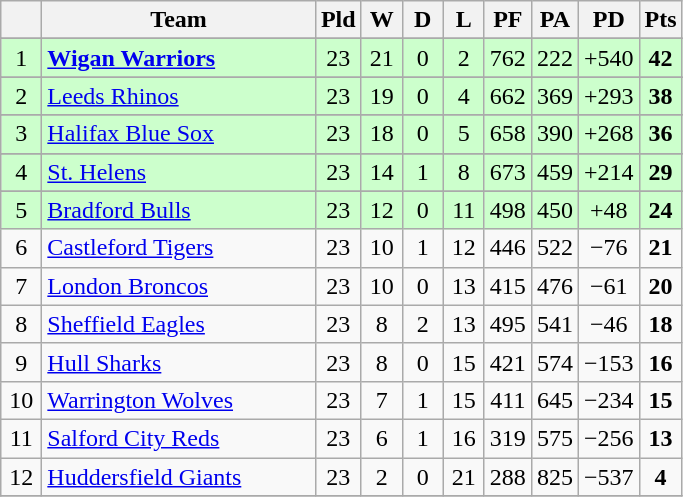<table class="wikitable" style="text-align:center;">
<tr>
<th width=20 abbr="Position"></th>
<th width=175>Team</th>
<th width=20 abbr="Played">Pld</th>
<th width=20 abbr="Won">W</th>
<th width=20 abbr="Drawn">D</th>
<th width=20 abbr="Lost">L</th>
<th width=20 abbr="Points for">PF</th>
<th width=20 abbr="Points against">PA</th>
<th width=20 abbr="Points difference">PD</th>
<th width=20 abbr="Points">Pts</th>
</tr>
<tr --->
</tr>
<tr style="background:#ccffcc;">
<td>1</td>
<td style="text-align:left;"> <strong><a href='#'>Wigan Warriors</a></strong></td>
<td>23</td>
<td>21</td>
<td>0</td>
<td>2</td>
<td>762</td>
<td>222</td>
<td>+540</td>
<td><strong>42</strong></td>
</tr>
<tr --->
</tr>
<tr style="background:#ccffcc;">
<td>2</td>
<td style="text-align:left"> <a href='#'>Leeds Rhinos</a></td>
<td>23</td>
<td>19</td>
<td>0</td>
<td>4</td>
<td>662</td>
<td>369</td>
<td>+293</td>
<td><strong>38</strong></td>
</tr>
<tr --->
</tr>
<tr style="background:#ccffcc;">
<td>3</td>
<td style="text-align:left"> <a href='#'>Halifax Blue Sox</a></td>
<td>23</td>
<td>18</td>
<td>0</td>
<td>5</td>
<td>658</td>
<td>390</td>
<td>+268</td>
<td><strong>36</strong></td>
</tr>
<tr --->
</tr>
<tr style="background:#ccffcc;">
<td>4</td>
<td style="text-align:left;"> <a href='#'>St. Helens</a></td>
<td>23</td>
<td>14</td>
<td>1</td>
<td>8</td>
<td>673</td>
<td>459</td>
<td>+214</td>
<td><strong>29</strong></td>
</tr>
<tr --->
</tr>
<tr style="background:#ccffcc;">
<td>5</td>
<td style="text-align:left;"> <a href='#'>Bradford Bulls</a></td>
<td>23</td>
<td>12</td>
<td>0</td>
<td>11</td>
<td>498</td>
<td>450</td>
<td>+48</td>
<td><strong>24</strong></td>
</tr>
<tr>
<td>6</td>
<td style="text-align:left;"> <a href='#'>Castleford Tigers</a></td>
<td>23</td>
<td>10</td>
<td>1</td>
<td>12</td>
<td>446</td>
<td>522</td>
<td>−76</td>
<td><strong>21</strong></td>
</tr>
<tr>
<td>7</td>
<td style="text-align:left;"><a href='#'>London Broncos</a></td>
<td>23</td>
<td>10</td>
<td>0</td>
<td>13</td>
<td>415</td>
<td>476</td>
<td>−61</td>
<td><strong>20</strong></td>
</tr>
<tr>
<td>8</td>
<td style="text-align:left;"> <a href='#'>Sheffield Eagles</a></td>
<td>23</td>
<td>8</td>
<td>2</td>
<td>13</td>
<td>495</td>
<td>541</td>
<td>−46</td>
<td><strong>18</strong></td>
</tr>
<tr>
<td>9</td>
<td style="text-align:left;"> <a href='#'>Hull Sharks</a></td>
<td>23</td>
<td>8</td>
<td>0</td>
<td>15</td>
<td>421</td>
<td>574</td>
<td>−153</td>
<td><strong>16</strong></td>
</tr>
<tr>
<td>10</td>
<td style="text-align:left;"> <a href='#'>Warrington Wolves</a></td>
<td>23</td>
<td>7</td>
<td>1</td>
<td>15</td>
<td>411</td>
<td>645</td>
<td>−234</td>
<td><strong>15</strong></td>
</tr>
<tr>
<td>11</td>
<td style="text-align:left;"> <a href='#'>Salford City Reds</a></td>
<td>23</td>
<td>6</td>
<td>1</td>
<td>16</td>
<td>319</td>
<td>575</td>
<td>−256</td>
<td><strong>13</strong></td>
</tr>
<tr>
<td>12</td>
<td style="text-align:left;"> <a href='#'>Huddersfield Giants</a></td>
<td>23</td>
<td>2</td>
<td>0</td>
<td>21</td>
<td>288</td>
<td>825</td>
<td>−537</td>
<td><strong>4</strong></td>
</tr>
<tr>
</tr>
</table>
